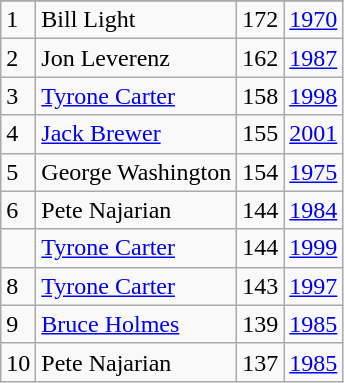<table class="wikitable">
<tr>
</tr>
<tr>
<td>1</td>
<td>Bill Light</td>
<td>172</td>
<td><a href='#'>1970</a></td>
</tr>
<tr>
<td>2</td>
<td>Jon Leverenz</td>
<td>162</td>
<td><a href='#'>1987</a></td>
</tr>
<tr>
<td>3</td>
<td><a href='#'>Tyrone Carter</a></td>
<td>158</td>
<td><a href='#'>1998</a></td>
</tr>
<tr>
<td>4</td>
<td><a href='#'>Jack Brewer</a></td>
<td>155</td>
<td><a href='#'>2001</a></td>
</tr>
<tr>
<td>5</td>
<td>George Washington</td>
<td>154</td>
<td><a href='#'>1975</a></td>
</tr>
<tr>
<td>6</td>
<td>Pete Najarian</td>
<td>144</td>
<td><a href='#'>1984</a></td>
</tr>
<tr>
<td></td>
<td><a href='#'>Tyrone Carter</a></td>
<td>144</td>
<td><a href='#'>1999</a></td>
</tr>
<tr>
<td>8</td>
<td><a href='#'>Tyrone Carter</a></td>
<td>143</td>
<td><a href='#'>1997</a></td>
</tr>
<tr>
<td>9</td>
<td><a href='#'>Bruce Holmes</a></td>
<td>139</td>
<td><a href='#'>1985</a></td>
</tr>
<tr>
<td>10</td>
<td>Pete Najarian</td>
<td>137</td>
<td><a href='#'>1985</a></td>
</tr>
</table>
